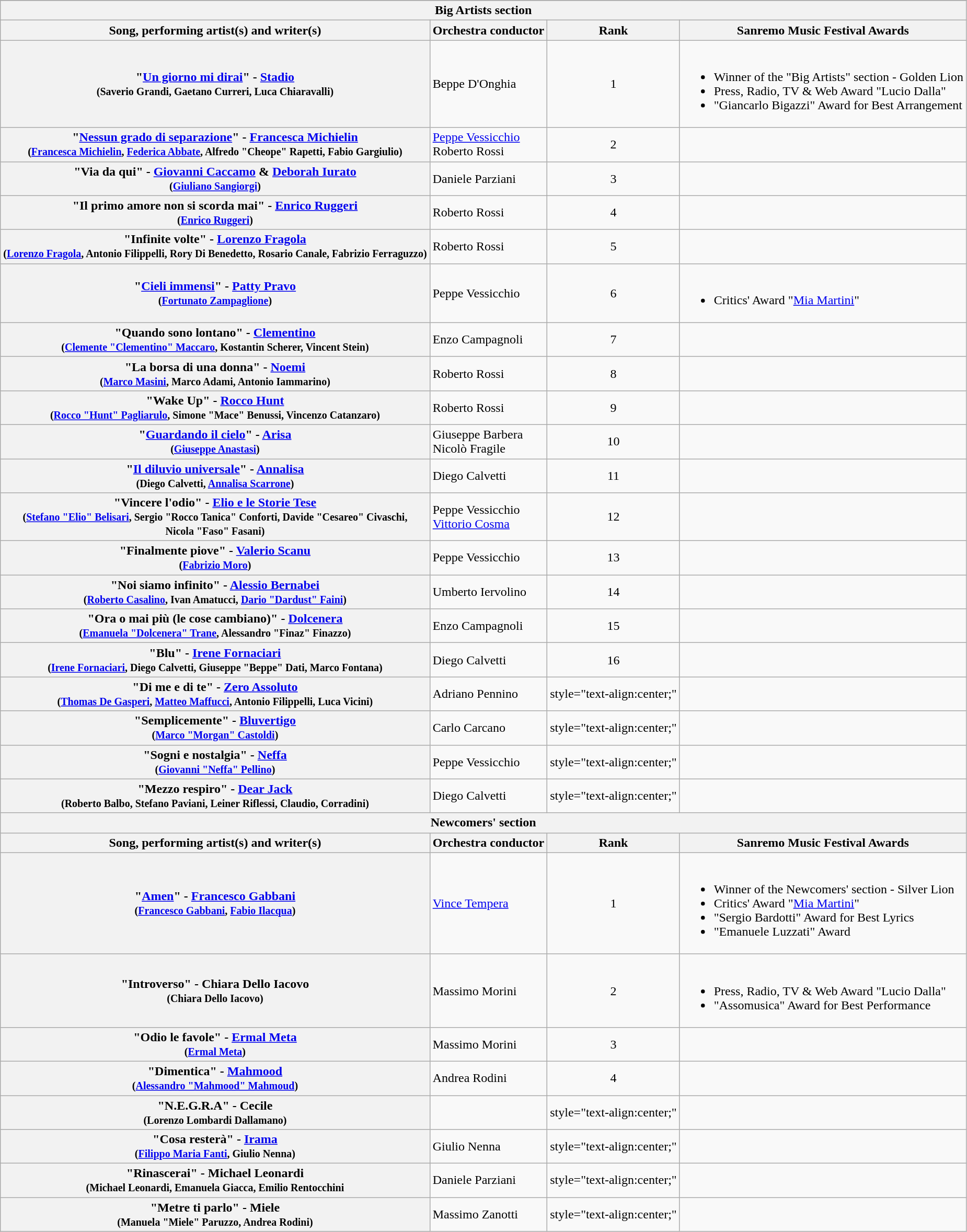<table class="plainrowheaders wikitable">
<tr>
</tr>
<tr>
<th colspan="4">Big Artists section</th>
</tr>
<tr>
<th>Song, performing artist(s) and writer(s)</th>
<th>Orchestra conductor</th>
<th>Rank</th>
<th>Sanremo Music Festival Awards</th>
</tr>
<tr>
<th scope="row">"<a href='#'>Un giorno mi dirai</a>" - <a href='#'>Stadio</a><br><small>(Saverio Grandi, Gaetano Curreri, Luca Chiaravalli)</small></th>
<td>Beppe D'Onghia</td>
<td style="text-align:center;">1</td>
<td><br><ul><li>Winner of the "Big Artists" section - Golden Lion</li><li>Press, Radio, TV & Web Award "Lucio Dalla"</li><li>"Giancarlo Bigazzi" Award for Best Arrangement</li></ul></td>
</tr>
<tr>
<th scope="row">"<a href='#'>Nessun grado di separazione</a>" - <a href='#'>Francesca Michielin</a><br><small>(<a href='#'>Francesca Michielin</a>, <a href='#'>Federica Abbate</a>,  Alfredo "Cheope" Rapetti, Fabio Gargiulio)</small></th>
<td><a href='#'>Peppe Vessicchio</a><br>Roberto Rossi</td>
<td style="text-align:center;">2</td>
<td></td>
</tr>
<tr>
<th scope="row">"Via da qui" - <a href='#'>Giovanni Caccamo</a> & <a href='#'>Deborah Iurato</a><br><small>(<a href='#'>Giuliano Sangiorgi</a>)</small></th>
<td>Daniele Parziani</td>
<td style="text-align:center;">3</td>
<td></td>
</tr>
<tr>
<th scope="row">"Il primo amore non si scorda mai" - <a href='#'>Enrico Ruggeri</a><br><small>(<a href='#'>Enrico Ruggeri</a>)</small></th>
<td>Roberto Rossi</td>
<td style="text-align:center;">4</td>
<td></td>
</tr>
<tr>
<th scope="row">"Infinite volte" - <a href='#'>Lorenzo Fragola</a><br><small>(<a href='#'>Lorenzo Fragola</a>, Antonio Filippelli, Rory Di Benedetto, Rosario Canale, Fabrizio Ferraguzzo)</small></th>
<td>Roberto Rossi</td>
<td style="text-align:center;">5</td>
<td></td>
</tr>
<tr>
<th scope="row">"<a href='#'>Cieli immensi</a>" - <a href='#'>Patty Pravo</a><br><small>(<a href='#'>Fortunato Zampaglione</a>)</small></th>
<td>Peppe Vessicchio</td>
<td style="text-align:center;">6</td>
<td><br><ul><li>Critics' Award "<a href='#'>Mia Martini</a>"</li></ul></td>
</tr>
<tr>
<th scope="row">"Quando sono lontano" - <a href='#'>Clementino</a><br><small>(<a href='#'>Clemente "Clementino" Maccaro</a>, Kostantin Scherer, Vincent Stein)</small></th>
<td>Enzo Campagnoli</td>
<td style="text-align:center;">7</td>
<td></td>
</tr>
<tr>
<th scope="row">"La borsa di una donna" - <a href='#'>Noemi</a><br><small>(<a href='#'>Marco Masini</a>, Marco Adami, Antonio Iammarino)</small></th>
<td>Roberto Rossi</td>
<td style="text-align:center;">8</td>
<td></td>
</tr>
<tr>
<th scope="row">"Wake Up" - <a href='#'>Rocco Hunt</a><br><small>(<a href='#'>Rocco "Hunt" Pagliarulo</a>, Simone "Mace" Benussi, Vincenzo Catanzaro)</small></th>
<td>Roberto Rossi</td>
<td style="text-align:center;">9</td>
<td></td>
</tr>
<tr>
<th scope="row">"<a href='#'>Guardando il cielo</a>" - <a href='#'>Arisa</a><br><small>(<a href='#'>Giuseppe Anastasi</a>)</small></th>
<td>Giuseppe Barbera<br>Nicolò Fragile</td>
<td style="text-align:center;">10</td>
<td></td>
</tr>
<tr>
<th scope="row">"<a href='#'>Il diluvio universale</a>" - <a href='#'>Annalisa</a><br><small>(Diego Calvetti, <a href='#'>Annalisa Scarrone</a>)</small></th>
<td>Diego Calvetti</td>
<td style="text-align:center;">11</td>
<td></td>
</tr>
<tr>
<th scope="row">"Vincere l'odio" - <a href='#'>Elio e le Storie Tese</a><br><small>(<a href='#'>Stefano "Elio" Belisari</a>, Sergio "Rocco Tanica" Conforti, Davide "Cesareo" Civaschi,<br> Nicola "Faso" Fasani)</small></th>
<td>Peppe Vessicchio<br><a href='#'>Vittorio Cosma</a></td>
<td style="text-align:center;">12</td>
<td></td>
</tr>
<tr>
<th scope="row">"Finalmente piove" - <a href='#'>Valerio Scanu</a><br><small>(<a href='#'>Fabrizio Moro</a>)</small></th>
<td>Peppe Vessicchio</td>
<td style="text-align:center;">13</td>
<td></td>
</tr>
<tr>
<th scope="row">"Noi siamo infinito" - <a href='#'>Alessio Bernabei</a><br><small>(<a href='#'>Roberto Casalino</a>, Ivan Amatucci, <a href='#'>Dario "Dardust" Faini</a>)</small></th>
<td>Umberto Iervolino</td>
<td style="text-align:center;">14</td>
<td></td>
</tr>
<tr>
<th scope="row">"Ora o mai più (le cose cambiano)" - <a href='#'>Dolcenera</a><br><small>(<a href='#'>Emanuela "Dolcenera" Trane</a>, Alessandro "Finaz" Finazzo)</small></th>
<td>Enzo Campagnoli</td>
<td style="text-align:center;">15</td>
<td></td>
</tr>
<tr>
<th scope="row">"Blu" - <a href='#'>Irene Fornaciari</a><br><small>(<a href='#'>Irene Fornaciari</a>, Diego Calvetti, Giuseppe "Beppe" Dati, Marco Fontana)</small></th>
<td>Diego Calvetti</td>
<td style="text-align:center;">16</td>
<td></td>
</tr>
<tr>
<th scope="row">"Di me e di te" - <a href='#'>Zero Assoluto</a><br><small>(<a href='#'>Thomas De Gasperi</a>, <a href='#'>Matteo Maffucci</a>, Antonio Filippelli, Luca Vicini)</small></th>
<td>Adriano Pennino</td>
<td>style="text-align:center;" </td>
<td></td>
</tr>
<tr>
<th scope="row">"Semplicemente" - <a href='#'>Bluvertigo</a><br><small>(<a href='#'>Marco "Morgan" Castoldi</a>)</small></th>
<td>Carlo Carcano</td>
<td>style="text-align:center;" </td>
<td></td>
</tr>
<tr>
<th scope="row">"Sogni e nostalgia" - <a href='#'>Neffa</a><br><small>(<a href='#'>Giovanni "Neffa" Pellino</a>)</small></th>
<td>Peppe Vessicchio</td>
<td>style="text-align:center;" </td>
<td></td>
</tr>
<tr>
<th scope="row">"Mezzo respiro" - <a href='#'>Dear Jack</a><br><small>(Roberto Balbo, Stefano Paviani, Leiner Riflessi, Claudio, Corradini)</small></th>
<td>Diego Calvetti</td>
<td>style="text-align:center;" </td>
<td></td>
</tr>
<tr>
<th colspan="4">Newcomers' section</th>
</tr>
<tr>
<th>Song, performing artist(s) and writer(s)</th>
<th>Orchestra conductor</th>
<th>Rank</th>
<th>Sanremo Music Festival Awards</th>
</tr>
<tr>
<th scope="row">"<a href='#'>Amen</a>" - <a href='#'>Francesco Gabbani</a><br><small>(<a href='#'>Francesco Gabbani</a>, <a href='#'>Fabio Ilacqua</a>)</small></th>
<td><a href='#'>Vince Tempera</a></td>
<td style="text-align:center;">1</td>
<td><br><ul><li>Winner of the Newcomers' section - Silver Lion</li><li>Critics' Award "<a href='#'>Mia Martini</a>"</li><li>"Sergio Bardotti" Award for Best Lyrics</li><li>"Emanuele Luzzati" Award</li></ul></td>
</tr>
<tr>
<th scope="row">"Introverso" - Chiara Dello Iacovo<br><small>(Chiara Dello Iacovo)</small></th>
<td>Massimo Morini</td>
<td style="text-align:center;">2</td>
<td><br><ul><li>Press, Radio, TV & Web Award "Lucio Dalla"</li><li>"Assomusica" Award for Best Performance</li></ul></td>
</tr>
<tr>
<th scope="row">"Odio le favole" - <a href='#'>Ermal Meta</a><br><small>(<a href='#'>Ermal Meta</a>)</small></th>
<td>Massimo Morini</td>
<td style="text-align:center;">3</td>
<td></td>
</tr>
<tr>
<th scope="row">"Dimentica" - <a href='#'>Mahmood</a><br><small>(<a href='#'>Alessandro "Mahmood" Mahmoud</a>)</small></th>
<td>Andrea Rodini</td>
<td style="text-align:center;">4</td>
<td></td>
</tr>
<tr>
<th scope="row">"N.E.G.R.A" - Cecile<br><small>(Lorenzo Lombardi Dallamano)</small></th>
<td></td>
<td>style="text-align:center;" </td>
<td></td>
</tr>
<tr>
<th scope="row">"Cosa resterà" - <a href='#'>Irama</a><br><small>(<a href='#'>Filippo Maria Fanti</a>, Giulio Nenna)</small></th>
<td>Giulio Nenna</td>
<td>style="text-align:center;" </td>
<td></td>
</tr>
<tr>
<th scope="row">"Rinascerai" - Michael Leonardi<br><small>(Michael Leonardi, Emanuela Giacca, Emilio Rentocchini</small></th>
<td>Daniele Parziani</td>
<td>style="text-align:center;" </td>
<td></td>
</tr>
<tr>
<th scope="row">"Metre ti parlo" - Miele<br><small>(Manuela "Miele" Paruzzo, Andrea Rodini)</small></th>
<td>Massimo Zanotti</td>
<td>style="text-align:center;" </td>
<td></td>
</tr>
</table>
